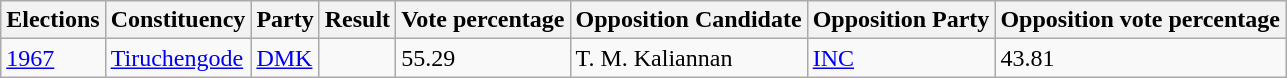<table class="wikitable sortable">
<tr>
<th>Elections</th>
<th>Constituency</th>
<th>Party</th>
<th>Result</th>
<th>Vote percentage</th>
<th>Opposition Candidate</th>
<th>Opposition Party</th>
<th>Opposition vote percentage</th>
</tr>
<tr>
<td><a href='#'>1967</a></td>
<td><a href='#'>Tiruchengode</a></td>
<td><a href='#'>DMK</a></td>
<td></td>
<td>55.29</td>
<td>T. M. Kaliannan</td>
<td><a href='#'>INC</a></td>
<td>43.81</td>
</tr>
</table>
